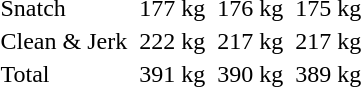<table>
<tr>
<td>Snatch</td>
<td></td>
<td>177 kg</td>
<td></td>
<td>176 kg</td>
<td></td>
<td>175 kg</td>
</tr>
<tr>
<td>Clean & Jerk</td>
<td></td>
<td>222 kg</td>
<td></td>
<td>217 kg</td>
<td></td>
<td>217 kg</td>
</tr>
<tr>
<td>Total</td>
<td></td>
<td>391 kg</td>
<td></td>
<td>390 kg</td>
<td></td>
<td>389 kg</td>
</tr>
</table>
